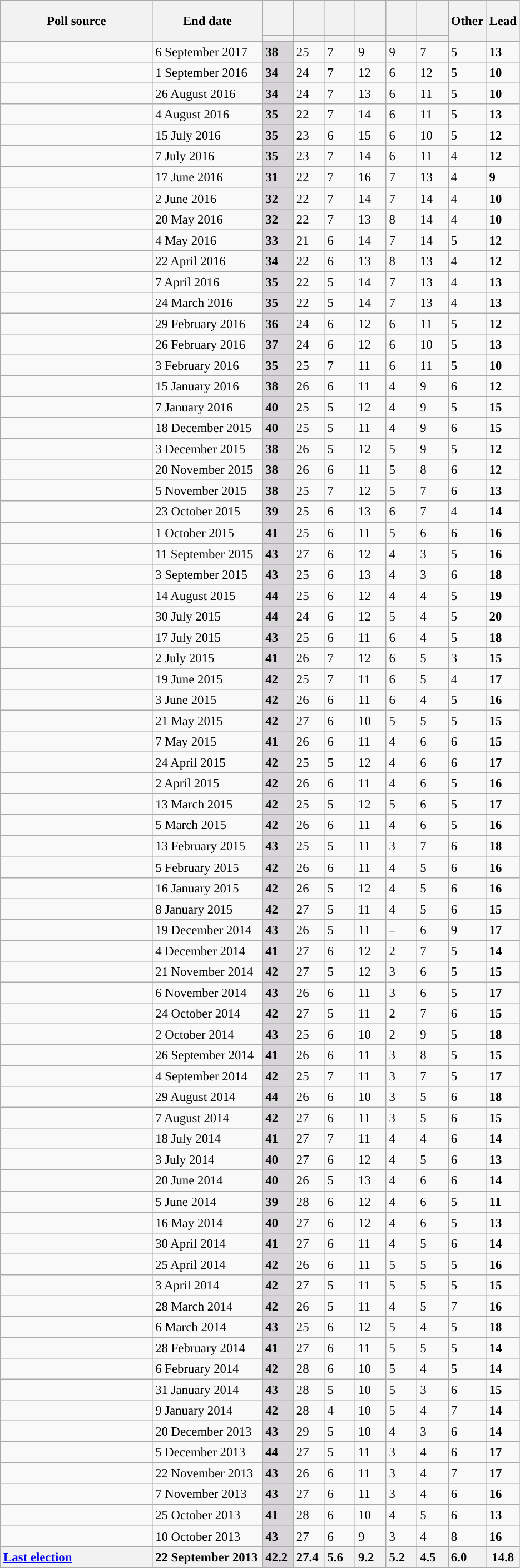<table class="wikitable sortable collapsible collapsed" style="font-size:95%;">
<tr style="height:42px;">
<th style="width:175px;" rowspan="2">Poll source</th>
<th style="width:125px;" rowspan="2">End date</th>
<th style="width:30px;" class="unsortable"></th>
<th style="width:30px;" class="unsortable"></th>
<th style="width:30px;" class="unsortable"></th>
<th style="width:30px;" class="unsortable"></th>
<th style="width:30px;" class="unsortable"></th>
<th style="width:30px;" class="unsortable"></th>
<th style="width:30px;" rowspan="2" class="unsortable">Other</th>
<th style="width:30px;" rowspan="2" class="unsortable">Lead</th>
</tr>
<tr>
<th style="color:inherit;background:"></th>
<th style="color:inherit;background:"></th>
<th style="color:inherit;background:"></th>
<th style="color:inherit;background:"></th>
<th style="color:inherit;background:"></th>
<th style="color:inherit;background:"></th>
</tr>
<tr>
<td></td>
<td>6 September 2017</td>
<td style="background:#D7D5D7"><strong>38</strong></td>
<td>25</td>
<td>7</td>
<td>9</td>
<td>9</td>
<td>7</td>
<td>5</td>
<td style="background:"><strong>13</strong></td>
</tr>
<tr>
<td></td>
<td>1 September 2016</td>
<td style="background:#D7D5D7"><strong>34</strong></td>
<td>24</td>
<td>7</td>
<td>12</td>
<td>6</td>
<td>12</td>
<td>5</td>
<td style="background:"><strong>10</strong></td>
</tr>
<tr>
<td></td>
<td>26 August 2016</td>
<td style="background:#D7D5D7"><strong>34</strong></td>
<td>24</td>
<td>7</td>
<td>13</td>
<td>6</td>
<td>11</td>
<td>5</td>
<td style="background:"><strong>10</strong></td>
</tr>
<tr>
<td></td>
<td>4 August 2016</td>
<td style="background:#D7D5D7"><strong>35</strong></td>
<td>22</td>
<td>7</td>
<td>14</td>
<td>6</td>
<td>11</td>
<td>5</td>
<td style="background:"><strong>13</strong></td>
</tr>
<tr>
<td></td>
<td>15 July 2016</td>
<td style="background:#D7D5D7"><strong>35</strong></td>
<td>23</td>
<td>6</td>
<td>15</td>
<td>6</td>
<td>10</td>
<td>5</td>
<td style="background:"><strong>12</strong></td>
</tr>
<tr>
<td></td>
<td>7 July 2016</td>
<td style="background:#D7D5D7"><strong>35</strong></td>
<td>23</td>
<td>7</td>
<td>14</td>
<td>6</td>
<td>11</td>
<td>4</td>
<td style="background:"><strong>12</strong></td>
</tr>
<tr>
<td></td>
<td>17 June 2016</td>
<td style="background:#D7D5D7"><strong>31</strong></td>
<td>22</td>
<td>7</td>
<td>16</td>
<td>7</td>
<td>13</td>
<td>4</td>
<td style="background:"><strong>9</strong></td>
</tr>
<tr>
<td></td>
<td>2 June 2016</td>
<td style="background:#D7D5D7"><strong>32</strong></td>
<td>22</td>
<td>7</td>
<td>14</td>
<td>7</td>
<td>14</td>
<td>4</td>
<td style="background:"><strong>10</strong></td>
</tr>
<tr>
<td></td>
<td>20 May 2016</td>
<td style="background:#D7D5D7"><strong>32</strong></td>
<td>22</td>
<td>7</td>
<td>13</td>
<td>8</td>
<td>14</td>
<td>4</td>
<td style="background:"><strong>10</strong></td>
</tr>
<tr>
<td></td>
<td>4 May 2016</td>
<td style="background:#D7D5D7"><strong>33</strong></td>
<td>21</td>
<td>6</td>
<td>14</td>
<td>7</td>
<td>14</td>
<td>5</td>
<td style="background:"><strong>12</strong></td>
</tr>
<tr>
<td></td>
<td>22 April 2016</td>
<td style="background:#D7D5D7"><strong>34</strong></td>
<td>22</td>
<td>6</td>
<td>13</td>
<td>8</td>
<td>13</td>
<td>4</td>
<td style="background:"><strong>12</strong></td>
</tr>
<tr>
<td></td>
<td>7 April 2016</td>
<td style="background:#D7D5D7"><strong>35</strong></td>
<td>22</td>
<td>5</td>
<td>14</td>
<td>7</td>
<td>13</td>
<td>4</td>
<td style="background:"><strong>13</strong></td>
</tr>
<tr>
<td></td>
<td>24 March 2016</td>
<td style="background:#D7D5D7"><strong>35</strong></td>
<td>22</td>
<td>5</td>
<td>14</td>
<td>7</td>
<td>13</td>
<td>4</td>
<td style="background:"><strong>13</strong></td>
</tr>
<tr>
<td></td>
<td>29 February 2016</td>
<td style="background:#D7D5D7"><strong>36</strong></td>
<td>24</td>
<td>6</td>
<td>12</td>
<td>6</td>
<td>11</td>
<td>5</td>
<td style="background:"><strong>12</strong></td>
</tr>
<tr>
<td></td>
<td>26 February 2016</td>
<td style="background:#D7D5D7"><strong>37</strong></td>
<td>24</td>
<td>6</td>
<td>12</td>
<td>6</td>
<td>10</td>
<td>5</td>
<td style="background:"><strong>13</strong></td>
</tr>
<tr>
<td></td>
<td>3 February 2016</td>
<td style="background:#D7D5D7"><strong>35</strong></td>
<td>25</td>
<td>7</td>
<td>11</td>
<td>6</td>
<td>11</td>
<td>5</td>
<td style="background:"><strong>10</strong></td>
</tr>
<tr>
<td></td>
<td>15 January 2016</td>
<td style="background:#D7D5D7"><strong>38</strong></td>
<td>26</td>
<td>6</td>
<td>11</td>
<td>4</td>
<td>9</td>
<td>6</td>
<td style="background:"><strong>12</strong></td>
</tr>
<tr>
<td></td>
<td>7 January 2016</td>
<td style="background:#D7D5D7"><strong>40</strong></td>
<td>25</td>
<td>5</td>
<td>12</td>
<td>4</td>
<td>9</td>
<td>5</td>
<td style="background:"><strong>15</strong></td>
</tr>
<tr>
<td></td>
<td>18 December 2015</td>
<td style="background:#D7D5D7"><strong>40</strong></td>
<td>25</td>
<td>5</td>
<td>11</td>
<td>4</td>
<td>9</td>
<td>6</td>
<td style="background:"><strong>15</strong></td>
</tr>
<tr>
<td></td>
<td>3 December 2015</td>
<td style="background:#D7D5D7"><strong>38</strong></td>
<td>26</td>
<td>5</td>
<td>12</td>
<td>5</td>
<td>9</td>
<td>5</td>
<td style="background:"><strong>12</strong></td>
</tr>
<tr>
<td></td>
<td>20 November 2015</td>
<td style="background:#D7D5D7"><strong>38</strong></td>
<td>26</td>
<td>6</td>
<td>11</td>
<td>5</td>
<td>8</td>
<td>6</td>
<td style="background:"><strong>12</strong></td>
</tr>
<tr>
<td></td>
<td>5 November 2015</td>
<td style="background:#D7D5D7"><strong>38</strong></td>
<td>25</td>
<td>7</td>
<td>12</td>
<td>5</td>
<td>7</td>
<td>6</td>
<td style="background:"><strong>13</strong></td>
</tr>
<tr>
<td></td>
<td>23 October 2015</td>
<td style="background:#D7D5D7"><strong>39</strong></td>
<td>25</td>
<td>6</td>
<td>13</td>
<td>6</td>
<td>7</td>
<td>4</td>
<td style="background:"><strong>14</strong></td>
</tr>
<tr>
<td></td>
<td>1 October 2015</td>
<td style="background:#D7D5D7"><strong>41</strong></td>
<td>25</td>
<td>6</td>
<td>11</td>
<td>5</td>
<td>6</td>
<td>6</td>
<td style="background:"><strong>16</strong></td>
</tr>
<tr>
<td></td>
<td>11 September 2015</td>
<td style="background:#D7D5D7"><strong>43</strong></td>
<td>27</td>
<td>6</td>
<td>12</td>
<td>4</td>
<td>3</td>
<td>5</td>
<td style="background:"><strong>16</strong></td>
</tr>
<tr>
<td></td>
<td>3 September 2015</td>
<td style="background:#D7D5D7"><strong>43</strong></td>
<td>25</td>
<td>6</td>
<td>13</td>
<td>4</td>
<td>3</td>
<td>6</td>
<td style="background:"><strong>18</strong></td>
</tr>
<tr>
<td></td>
<td>14 August 2015</td>
<td style="background:#D7D5D7"><strong>44</strong></td>
<td>25</td>
<td>6</td>
<td>12</td>
<td>4</td>
<td>4</td>
<td>5</td>
<td style="background:"><strong>19</strong></td>
</tr>
<tr>
<td></td>
<td>30 July 2015</td>
<td style="background:#D7D5D7"><strong>44</strong></td>
<td>24</td>
<td>6</td>
<td>12</td>
<td>5</td>
<td>4</td>
<td>5</td>
<td style="background:"><strong>20</strong></td>
</tr>
<tr>
<td></td>
<td>17 July 2015</td>
<td style="background:#D7D5D7"><strong>43</strong></td>
<td>25</td>
<td>6</td>
<td>11</td>
<td>6</td>
<td>4</td>
<td>5</td>
<td style="background:"><strong>18</strong></td>
</tr>
<tr>
<td></td>
<td>2 July 2015</td>
<td style="background:#D7D5D7"><strong>41</strong></td>
<td>26</td>
<td>7</td>
<td>12</td>
<td>6</td>
<td>5</td>
<td>3</td>
<td style="background:"><strong>15</strong></td>
</tr>
<tr>
<td></td>
<td>19 June 2015</td>
<td style="background:#D7D5D7"><strong>42</strong></td>
<td>25</td>
<td>7</td>
<td>11</td>
<td>6</td>
<td>5</td>
<td>4</td>
<td style="background:"><strong>17</strong></td>
</tr>
<tr>
<td></td>
<td>3 June 2015</td>
<td style="background:#D7D5D7"><strong>42</strong></td>
<td>26</td>
<td>6</td>
<td>11</td>
<td>6</td>
<td>4</td>
<td>5</td>
<td style="background:"><strong>16</strong></td>
</tr>
<tr>
<td></td>
<td>21 May 2015</td>
<td style="background:#D7D5D7"><strong>42</strong></td>
<td>27</td>
<td>6</td>
<td>10</td>
<td>5</td>
<td>5</td>
<td>5</td>
<td style="background:"><strong>15</strong></td>
</tr>
<tr>
<td></td>
<td>7 May 2015</td>
<td style="background:#D7D5D7"><strong>41</strong></td>
<td>26</td>
<td>6</td>
<td>11</td>
<td>4</td>
<td>6</td>
<td>6</td>
<td style="background:"><strong>15</strong></td>
</tr>
<tr>
<td></td>
<td>24 April 2015</td>
<td style="background:#D7D5D7"><strong>42</strong></td>
<td>25</td>
<td>5</td>
<td>12</td>
<td>4</td>
<td>6</td>
<td>6</td>
<td style="background:"><strong>17</strong></td>
</tr>
<tr>
<td></td>
<td>2 April 2015</td>
<td style="background:#D7D5D7"><strong>42</strong></td>
<td>26</td>
<td>6</td>
<td>11</td>
<td>4</td>
<td>6</td>
<td>5</td>
<td style="background:"><strong>16</strong></td>
</tr>
<tr>
<td></td>
<td>13 March 2015</td>
<td style="background:#D7D5D7"><strong>42</strong></td>
<td>25</td>
<td>5</td>
<td>12</td>
<td>5</td>
<td>6</td>
<td>5</td>
<td style="background:"><strong>17</strong></td>
</tr>
<tr>
<td></td>
<td>5 March 2015</td>
<td style="background:#D7D5D7"><strong>42</strong></td>
<td>26</td>
<td>6</td>
<td>11</td>
<td>4</td>
<td>6</td>
<td>5</td>
<td style="background:"><strong>16</strong></td>
</tr>
<tr>
<td></td>
<td>13 February 2015</td>
<td style="background:#D7D5D7"><strong>43</strong></td>
<td>25</td>
<td>5</td>
<td>11</td>
<td>3</td>
<td>7</td>
<td>6</td>
<td style="background:"><strong>18</strong></td>
</tr>
<tr>
<td></td>
<td>5 February 2015</td>
<td style="background:#D7D5D7"><strong>42</strong></td>
<td>26</td>
<td>6</td>
<td>11</td>
<td>4</td>
<td>5</td>
<td>6</td>
<td style="background:"><strong>16</strong></td>
</tr>
<tr>
<td></td>
<td>16 January 2015</td>
<td style="background:#D7D5D7"><strong>42</strong></td>
<td>26</td>
<td>5</td>
<td>12</td>
<td>4</td>
<td>5</td>
<td>6</td>
<td style="background:"><strong>16</strong></td>
</tr>
<tr>
<td></td>
<td>8 January 2015</td>
<td style="background:#D7D5D7"><strong>42</strong></td>
<td>27</td>
<td>5</td>
<td>11</td>
<td>4</td>
<td>5</td>
<td>6</td>
<td style="background:"><strong>15</strong></td>
</tr>
<tr>
<td></td>
<td>19 December 2014</td>
<td style="background:#D7D5D7"><strong>43</strong></td>
<td>26</td>
<td>5</td>
<td>11</td>
<td>–</td>
<td>6</td>
<td>9</td>
<td style="background:"><strong>17</strong></td>
</tr>
<tr>
<td></td>
<td>4 December 2014</td>
<td style="background:#D7D5D7"><strong>41</strong></td>
<td>27</td>
<td>6</td>
<td>12</td>
<td>2</td>
<td>7</td>
<td>5</td>
<td style="background:"><strong>14</strong></td>
</tr>
<tr>
<td></td>
<td>21 November 2014</td>
<td style="background:#D7D5D7"><strong>42</strong></td>
<td>27</td>
<td>5</td>
<td>12</td>
<td>3</td>
<td>6</td>
<td>5</td>
<td style="background:"><strong>15</strong></td>
</tr>
<tr>
<td></td>
<td>6 November 2014</td>
<td style="background:#D7D5D7"><strong>43</strong></td>
<td>26</td>
<td>6</td>
<td>11</td>
<td>3</td>
<td>6</td>
<td>5</td>
<td style="background:"><strong>17</strong></td>
</tr>
<tr>
<td></td>
<td>24 October 2014</td>
<td style="background:#D7D5D7"><strong>42</strong></td>
<td>27</td>
<td>5</td>
<td>11</td>
<td>2</td>
<td>7</td>
<td>6</td>
<td style="background:"><strong>15</strong></td>
</tr>
<tr>
<td></td>
<td>2 October 2014</td>
<td style="background:#D7D5D7"><strong>43</strong></td>
<td>25</td>
<td>6</td>
<td>10</td>
<td>2</td>
<td>9</td>
<td>5</td>
<td style="background:"><strong>18</strong></td>
</tr>
<tr>
<td></td>
<td>26 September 2014</td>
<td style="background:#D7D5D7"><strong>41</strong></td>
<td>26</td>
<td>6</td>
<td>11</td>
<td>3</td>
<td>8</td>
<td>5</td>
<td style="background:"><strong>15</strong></td>
</tr>
<tr>
<td></td>
<td>4 September 2014</td>
<td style="background:#D7D5D7"><strong>42</strong></td>
<td>25</td>
<td>7</td>
<td>11</td>
<td>3</td>
<td>7</td>
<td>5</td>
<td style="background:"><strong>17</strong></td>
</tr>
<tr>
<td></td>
<td>29 August 2014</td>
<td style="background:#D7D5D7"><strong>44</strong></td>
<td>26</td>
<td>6</td>
<td>10</td>
<td>3</td>
<td>5</td>
<td>6</td>
<td style="background:"><strong>18</strong></td>
</tr>
<tr>
<td></td>
<td>7 August 2014</td>
<td style="background:#D7D5D7"><strong>42</strong></td>
<td>27</td>
<td>6</td>
<td>11</td>
<td>3</td>
<td>5</td>
<td>6</td>
<td style="background:"><strong>15</strong></td>
</tr>
<tr>
<td></td>
<td>18 July 2014</td>
<td style="background:#D7D5D7"><strong>41</strong></td>
<td>27</td>
<td>7</td>
<td>11</td>
<td>4</td>
<td>4</td>
<td>6</td>
<td style="background:"><strong>14</strong></td>
</tr>
<tr>
<td></td>
<td>3 July 2014</td>
<td style="background:#D7D5D7"><strong>40</strong></td>
<td>27</td>
<td>6</td>
<td>12</td>
<td>4</td>
<td>5</td>
<td>6</td>
<td style="background:"><strong>13</strong></td>
</tr>
<tr>
<td></td>
<td>20 June 2014</td>
<td style="background:#D7D5D7"><strong>40</strong></td>
<td>26</td>
<td>5</td>
<td>13</td>
<td>4</td>
<td>6</td>
<td>6</td>
<td style="background:"><strong>14</strong></td>
</tr>
<tr>
<td></td>
<td>5 June 2014</td>
<td style="background:#D7D5D7"><strong>39</strong></td>
<td>28</td>
<td>6</td>
<td>12</td>
<td>4</td>
<td>6</td>
<td>5</td>
<td style="background:"><strong>11</strong></td>
</tr>
<tr>
<td></td>
<td>16 May 2014</td>
<td style="background:#D7D5D7"><strong>40</strong></td>
<td>27</td>
<td>6</td>
<td>12</td>
<td>4</td>
<td>6</td>
<td>5</td>
<td style="background:"><strong>13</strong></td>
</tr>
<tr>
<td></td>
<td>30 April 2014</td>
<td style="background:#D7D5D7"><strong>41</strong></td>
<td>27</td>
<td>6</td>
<td>11</td>
<td>4</td>
<td>5</td>
<td>6</td>
<td style="background:"><strong>14</strong></td>
</tr>
<tr>
<td></td>
<td>25 April 2014</td>
<td style="background:#D7D5D7"><strong>42</strong></td>
<td>26</td>
<td>6</td>
<td>11</td>
<td>5</td>
<td>5</td>
<td>5</td>
<td style="background:"><strong>16</strong></td>
</tr>
<tr>
<td></td>
<td>3 April 2014</td>
<td style="background:#D7D5D7"><strong>42</strong></td>
<td>27</td>
<td>5</td>
<td>11</td>
<td>5</td>
<td>5</td>
<td>5</td>
<td style="background:"><strong>15</strong></td>
</tr>
<tr>
<td></td>
<td>28 March 2014</td>
<td style="background:#D7D5D7"><strong>42</strong></td>
<td>26</td>
<td>5</td>
<td>11</td>
<td>4</td>
<td>5</td>
<td>7</td>
<td style="background:"><strong>16</strong></td>
</tr>
<tr>
<td></td>
<td>6 March 2014</td>
<td style="background:#D7D5D7"><strong>43</strong></td>
<td>25</td>
<td>6</td>
<td>12</td>
<td>5</td>
<td>4</td>
<td>5</td>
<td style="background:"><strong>18</strong></td>
</tr>
<tr>
<td></td>
<td>28 February 2014</td>
<td style="background:#D7D5D7"><strong>41</strong></td>
<td>27</td>
<td>6</td>
<td>11</td>
<td>5</td>
<td>5</td>
<td>5</td>
<td style="background:"><strong>14</strong></td>
</tr>
<tr>
<td></td>
<td>6 February 2014</td>
<td style="background:#D7D5D7"><strong>42</strong></td>
<td>28</td>
<td>6</td>
<td>10</td>
<td>5</td>
<td>4</td>
<td>5</td>
<td style="background:"><strong>14</strong></td>
</tr>
<tr>
<td></td>
<td>31 January 2014</td>
<td style="background:#D7D5D7"><strong>43</strong></td>
<td>28</td>
<td>5</td>
<td>10</td>
<td>5</td>
<td>3</td>
<td>6</td>
<td style="background:"><strong>15</strong></td>
</tr>
<tr>
<td></td>
<td>9 January 2014</td>
<td style="background:#D7D5D7"><strong>42</strong></td>
<td>28</td>
<td>4</td>
<td>10</td>
<td>5</td>
<td>4</td>
<td>7</td>
<td style="background:"><strong>14</strong></td>
</tr>
<tr>
<td></td>
<td>20 December 2013</td>
<td style="background:#D7D5D7"><strong>43</strong></td>
<td>29</td>
<td>5</td>
<td>10</td>
<td>4</td>
<td>3</td>
<td>6</td>
<td style="background:"><strong>14</strong></td>
</tr>
<tr>
<td></td>
<td>5 December 2013</td>
<td style="background:#D7D5D7"><strong>44</strong></td>
<td>27</td>
<td>5</td>
<td>11</td>
<td>3</td>
<td>4</td>
<td>6</td>
<td style="background:"><strong>17</strong></td>
</tr>
<tr>
<td></td>
<td>22 November 2013</td>
<td style="background:#D7D5D7"><strong>43</strong></td>
<td>26</td>
<td>6</td>
<td>11</td>
<td>3</td>
<td>4</td>
<td>7</td>
<td style="background:"><strong>17</strong></td>
</tr>
<tr>
<td></td>
<td>7 November 2013</td>
<td style="background:#D7D5D7"><strong>43</strong></td>
<td>27</td>
<td>6</td>
<td>11</td>
<td>3</td>
<td>4</td>
<td>6</td>
<td style="background:"><strong>16</strong></td>
</tr>
<tr>
<td></td>
<td>25 October 2013</td>
<td style="background:#D7D5D7"><strong>41</strong></td>
<td>28</td>
<td>6</td>
<td>10</td>
<td>4</td>
<td>5</td>
<td>6</td>
<td style="background:"><strong>13</strong></td>
</tr>
<tr>
<td></td>
<td>10 October 2013</td>
<td style="background:#D7D5D7"><strong>43</strong></td>
<td>27</td>
<td>6</td>
<td>9</td>
<td>3</td>
<td>4</td>
<td>8</td>
<td style="background:"><strong>16</strong></td>
</tr>
<tr>
<th style="text-align:left"><a href='#'>Last election</a></th>
<th style="text-align:left">22 September 2013</th>
<th style="background:#D7D5D7;text-align:left">42.2</th>
<th style="text-align:left">27.4</th>
<th style="text-align:left">5.6</th>
<th style="text-align:left">9.2</th>
<th style="text-align:left">5.2</th>
<th style="text-align:left">4.5</th>
<th style="text-align:left">6.0</th>
<th style="background:">14.8</th>
</tr>
</table>
